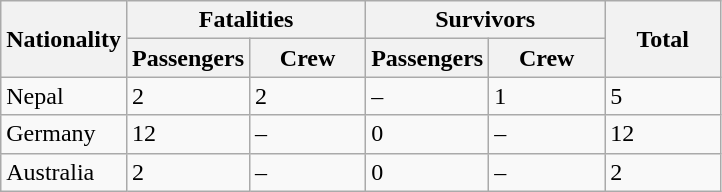<table class="wikitable">
<tr>
<th rowspan=2>Nationality</th>
<th colspan=2>Fatalities</th>
<th colspan=2>Survivors</th>
<th rowspan="2" style="width:70px;">Total</th>
</tr>
<tr>
<th style="width:70px;">Passengers</th>
<th style="width:70px;">Crew</th>
<th style="width:70px;">Passengers</th>
<th style="width:70px;">Crew</th>
</tr>
<tr>
<td>Nepal</td>
<td>2</td>
<td>2</td>
<td>–</td>
<td>1</td>
<td>5</td>
</tr>
<tr>
<td>Germany</td>
<td>12</td>
<td>–</td>
<td>0</td>
<td>–</td>
<td>12</td>
</tr>
<tr>
<td>Australia</td>
<td>2</td>
<td>–</td>
<td>0</td>
<td>–</td>
<td>2</td>
</tr>
</table>
